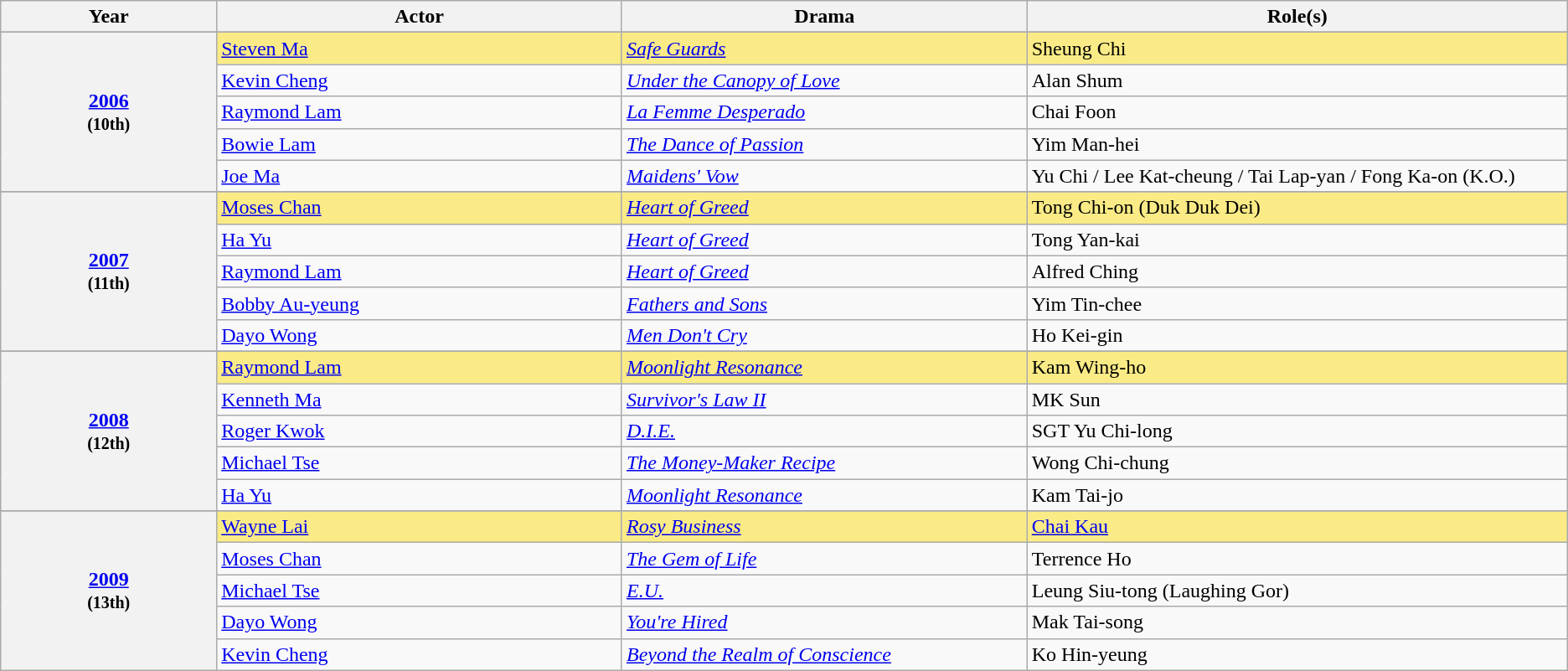<table class="wikitable">
<tr>
<th width="8%">Year</th>
<th width="15%">Actor</th>
<th width="15%">Drama</th>
<th width="20%">Role(s)</th>
</tr>
<tr>
</tr>
<tr>
<th scope="row" rowspan=6 style="text-align:center"><strong><a href='#'>2006</a></strong> <br><small>(10th)</small></th>
</tr>
<tr style="background:#FAEB86">
<td><a href='#'>Steven Ma</a> </td>
<td><em><a href='#'>Safe Guards</a></em></td>
<td>Sheung Chi</td>
</tr>
<tr>
<td><a href='#'>Kevin Cheng</a></td>
<td><em><a href='#'>Under the Canopy of Love</a></em></td>
<td>Alan Shum</td>
</tr>
<tr>
<td><a href='#'>Raymond Lam</a></td>
<td><em><a href='#'>La Femme Desperado</a></em></td>
<td>Chai Foon</td>
</tr>
<tr>
<td><a href='#'>Bowie Lam</a></td>
<td><em><a href='#'>The Dance of Passion</a></em></td>
<td>Yim Man-hei</td>
</tr>
<tr>
<td><a href='#'>Joe Ma</a></td>
<td><em><a href='#'>Maidens' Vow</a></em></td>
<td>Yu Chi / Lee Kat-cheung / Tai Lap-yan / Fong Ka-on (K.O.)</td>
</tr>
<tr>
</tr>
<tr>
<th scope="row" rowspan=6 style="text-align:center"><strong><a href='#'>2007</a></strong><br><small>(11th)</small></th>
</tr>
<tr style="background:#FAEB86">
<td><a href='#'>Moses Chan</a> </td>
<td><em><a href='#'>Heart of Greed</a></em></td>
<td>Tong Chi-on (Duk Duk Dei)</td>
</tr>
<tr>
<td><a href='#'>Ha Yu</a></td>
<td><em><a href='#'>Heart of Greed</a></em></td>
<td>Tong Yan-kai</td>
</tr>
<tr>
<td><a href='#'>Raymond Lam</a></td>
<td><em><a href='#'>Heart of Greed</a></em></td>
<td>Alfred Ching</td>
</tr>
<tr>
<td><a href='#'>Bobby Au-yeung</a></td>
<td><em><a href='#'>Fathers and Sons</a></em></td>
<td>Yim Tin-chee</td>
</tr>
<tr>
<td><a href='#'>Dayo Wong</a></td>
<td><em><a href='#'>Men Don't Cry</a></em></td>
<td>Ho Kei-gin</td>
</tr>
<tr>
</tr>
<tr>
<th scope="row" rowspan=6 style="text-align:center"><strong><a href='#'>2008</a></strong><br><small>(12th)</small></th>
</tr>
<tr style="background:#FAEB86">
<td><a href='#'>Raymond Lam</a> </td>
<td><em><a href='#'>Moonlight Resonance</a></em></td>
<td>Kam Wing-ho</td>
</tr>
<tr>
<td><a href='#'>Kenneth Ma</a></td>
<td><em><a href='#'>Survivor's Law II</a></em></td>
<td>MK Sun</td>
</tr>
<tr>
<td><a href='#'>Roger Kwok</a></td>
<td><em><a href='#'>D.I.E.</a></em></td>
<td>SGT Yu Chi-long</td>
</tr>
<tr>
<td><a href='#'>Michael Tse</a></td>
<td><em><a href='#'>The Money-Maker Recipe</a></em></td>
<td>Wong Chi-chung</td>
</tr>
<tr>
<td><a href='#'>Ha Yu</a></td>
<td><em><a href='#'>Moonlight Resonance</a></em></td>
<td>Kam Tai-jo</td>
</tr>
<tr>
</tr>
<tr>
<th scope="row" rowspan=6 style="text-align:center"><strong><a href='#'>2009</a></strong><br><small>(13th)</small></th>
</tr>
<tr style="background:#FAEB86">
<td><a href='#'>Wayne Lai</a> </td>
<td><em><a href='#'>Rosy Business</a></em></td>
<td><a href='#'>Chai Kau</a></td>
</tr>
<tr>
<td><a href='#'>Moses Chan</a></td>
<td><em><a href='#'>The Gem of Life</a></em></td>
<td>Terrence Ho</td>
</tr>
<tr>
<td><a href='#'>Michael Tse</a></td>
<td><em><a href='#'>E.U.</a></em></td>
<td>Leung Siu-tong (Laughing Gor)</td>
</tr>
<tr>
<td><a href='#'>Dayo Wong</a></td>
<td><em><a href='#'>You're Hired</a></em></td>
<td>Mak Tai-song</td>
</tr>
<tr>
<td><a href='#'>Kevin Cheng</a></td>
<td><em><a href='#'>Beyond the Realm of Conscience</a></em></td>
<td>Ko Hin-yeung</td>
</tr>
</table>
